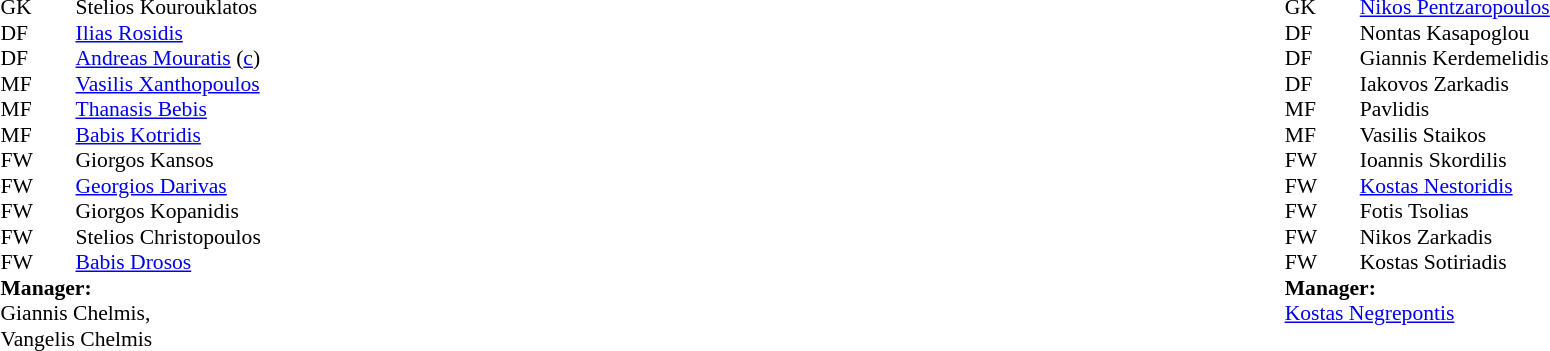<table width="100%">
<tr>
<td valign="top" width="50%"><br><table style="font-size: 90%" cellspacing="0" cellpadding="0">
<tr>
<th width="25"></th>
<th width="25"></th>
</tr>
<tr>
<td>GK</td>
<td></td>
<td> Stelios Kourouklatos</td>
</tr>
<tr>
<td>DF</td>
<td></td>
<td> <a href='#'>Ilias Rosidis</a></td>
</tr>
<tr>
<td>DF</td>
<td></td>
<td> <a href='#'>Andreas Mouratis</a> (<a href='#'>c</a>)</td>
</tr>
<tr>
<td>MF</td>
<td></td>
<td> <a href='#'>Vasilis Xanthopoulos</a></td>
</tr>
<tr>
<td>MF</td>
<td></td>
<td> <a href='#'>Thanasis Bebis</a></td>
</tr>
<tr>
<td>MF</td>
<td></td>
<td> <a href='#'>Babis Kotridis</a></td>
</tr>
<tr>
<td>FW</td>
<td></td>
<td> Giorgos Kansos</td>
</tr>
<tr>
<td>FW</td>
<td></td>
<td> <a href='#'>Georgios Darivas</a></td>
</tr>
<tr>
<td>FW</td>
<td></td>
<td> Giorgos Kopanidis</td>
</tr>
<tr>
<td>FW</td>
<td></td>
<td> Stelios Christopoulos</td>
</tr>
<tr>
<td>FW</td>
<td></td>
<td> <a href='#'>Babis Drosos</a></td>
</tr>
<tr>
<td colspan=4><strong>Manager:</strong></td>
</tr>
<tr>
<td colspan="4"> Giannis Chelmis,<br> Vangelis Chelmis</td>
</tr>
</table>
</td>
<td valign="top" width="50%"><br><table style="font-size: 90%" cellspacing="0" cellpadding="0" align="center">
<tr>
<th width="25"></th>
<th width="25"></th>
</tr>
<tr>
<td>GK</td>
<td></td>
<td> <a href='#'>Nikos Pentzaropoulos</a></td>
</tr>
<tr>
<td>DF</td>
<td></td>
<td> Nontas Kasapoglou</td>
</tr>
<tr>
<td>DF</td>
<td></td>
<td> Giannis Kerdemelidis</td>
</tr>
<tr>
<td>DF</td>
<td></td>
<td> Iakovos Zarkadis</td>
</tr>
<tr>
<td>MF</td>
<td></td>
<td> Pavlidis</td>
</tr>
<tr>
<td>MF</td>
<td></td>
<td> Vasilis Staikos</td>
</tr>
<tr>
<td>FW</td>
<td></td>
<td> Ioannis Skordilis</td>
</tr>
<tr>
<td>FW</td>
<td></td>
<td> <a href='#'>Kostas Nestoridis</a></td>
</tr>
<tr>
<td>FW</td>
<td></td>
<td> Fotis Tsolias</td>
</tr>
<tr>
<td>FW</td>
<td></td>
<td> Nikos Zarkadis</td>
</tr>
<tr>
<td>FW</td>
<td></td>
<td> Kostas Sotiriadis</td>
</tr>
<tr>
<td colspan=4><strong>Manager:</strong></td>
</tr>
<tr>
<td colspan="4"> <a href='#'>Kostas Negrepontis</a></td>
</tr>
</table>
</td>
</tr>
</table>
